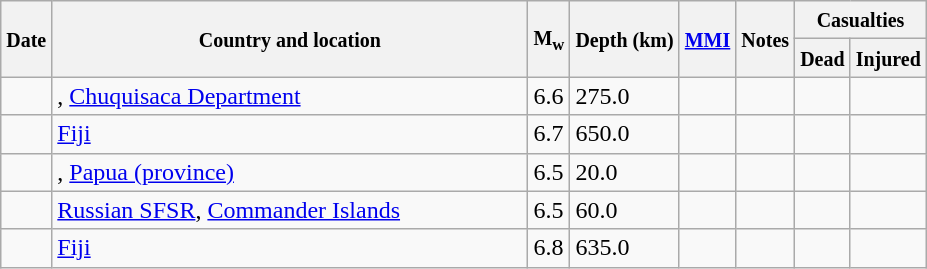<table class="wikitable sortable sort-under" style="border:1px black; margin-left:1em;">
<tr>
<th rowspan="2"><small>Date</small></th>
<th rowspan="2" style="width: 310px"><small>Country and location</small></th>
<th rowspan="2"><small>M<sub>w</sub></small></th>
<th rowspan="2"><small>Depth (km)</small></th>
<th rowspan="2"><small><a href='#'>MMI</a></small></th>
<th rowspan="2" class="unsortable"><small>Notes</small></th>
<th colspan="2"><small>Casualties</small></th>
</tr>
<tr>
<th><small>Dead</small></th>
<th><small>Injured</small></th>
</tr>
<tr>
<td></td>
<td>, <a href='#'>Chuquisaca Department</a></td>
<td>6.6</td>
<td>275.0</td>
<td></td>
<td></td>
<td></td>
<td></td>
</tr>
<tr>
<td></td>
<td> <a href='#'>Fiji</a></td>
<td>6.7</td>
<td>650.0</td>
<td></td>
<td></td>
<td></td>
<td></td>
</tr>
<tr>
<td></td>
<td>, <a href='#'>Papua (province)</a></td>
<td>6.5</td>
<td>20.0</td>
<td></td>
<td></td>
<td></td>
<td></td>
</tr>
<tr>
<td></td>
<td> <a href='#'>Russian SFSR</a>, <a href='#'>Commander Islands</a></td>
<td>6.5</td>
<td>60.0</td>
<td></td>
<td></td>
<td></td>
<td></td>
</tr>
<tr>
<td></td>
<td> <a href='#'>Fiji</a></td>
<td>6.8</td>
<td>635.0</td>
<td></td>
<td></td>
<td></td>
<td></td>
</tr>
</table>
